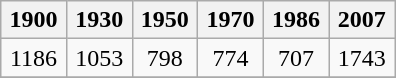<table class="wikitable">
<tr>
<th width="15%">1900</th>
<th width="15%">1930</th>
<th width="15%">1950</th>
<th width="15%">1970</th>
<th width="15%">1986</th>
<th width="15%">2007</th>
</tr>
<tr>
<td align="center">1186</td>
<td align="center">1053</td>
<td align="center">798</td>
<td align="center">774</td>
<td align="center">707</td>
<td align="center">1743</td>
</tr>
<tr>
</tr>
</table>
